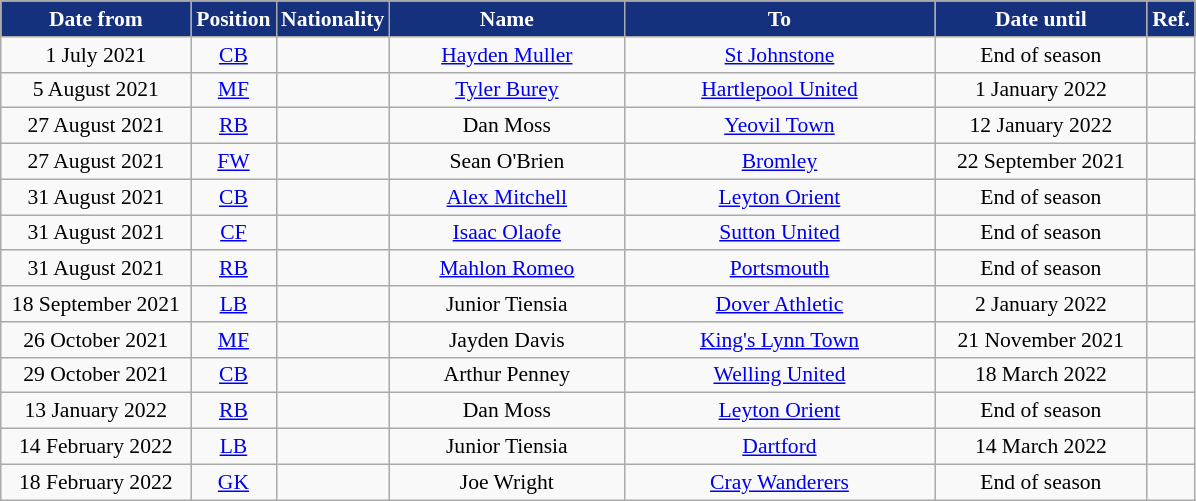<table class="wikitable"  style="text-align:center; font-size:90%; ">
<tr>
<th style="background:#15317E;color:#FFFFFF; width:120px;">Date from</th>
<th style="background:#15317E;color:#FFFFFF; width:50px;">Position</th>
<th style="background:#15317E;color:#FFFFFF; width:50px;">Nationality</th>
<th style="background:#15317E;color:#FFFFFF; width:150px;">Name</th>
<th style="background:#15317E;color:#FFFFFF; width:200px;">To</th>
<th style="background:#15317E;color:#FFFFFF; width:135px;">Date until</th>
<th style="background:#15317E;color:#FFFFFF; width:25px;">Ref.</th>
</tr>
<tr>
<td>1 July 2021</td>
<td><a href='#'>CB</a></td>
<td></td>
<td><a href='#'>Hayden Muller</a></td>
<td> <a href='#'>St Johnstone</a></td>
<td>End of season</td>
<td></td>
</tr>
<tr>
<td>5 August 2021</td>
<td><a href='#'>MF</a></td>
<td></td>
<td><a href='#'>Tyler Burey</a></td>
<td> <a href='#'>Hartlepool United</a></td>
<td>1 January 2022</td>
<td></td>
</tr>
<tr>
<td>27 August 2021</td>
<td><a href='#'>RB</a></td>
<td></td>
<td>Dan Moss</td>
<td> <a href='#'>Yeovil Town</a></td>
<td>12 January 2022</td>
<td></td>
</tr>
<tr>
<td>27 August 2021</td>
<td><a href='#'>FW</a></td>
<td></td>
<td>Sean O'Brien</td>
<td> <a href='#'>Bromley</a></td>
<td>22 September 2021</td>
<td></td>
</tr>
<tr>
<td>31 August 2021</td>
<td><a href='#'>CB</a></td>
<td></td>
<td><a href='#'>Alex Mitchell</a></td>
<td> <a href='#'>Leyton Orient</a></td>
<td>End of season</td>
<td></td>
</tr>
<tr>
<td>31 August 2021</td>
<td><a href='#'>CF</a></td>
<td></td>
<td><a href='#'>Isaac Olaofe</a></td>
<td> <a href='#'>Sutton United</a></td>
<td>End of season</td>
<td></td>
</tr>
<tr>
<td>31 August 2021</td>
<td><a href='#'>RB</a></td>
<td></td>
<td><a href='#'>Mahlon Romeo</a></td>
<td> <a href='#'>Portsmouth</a></td>
<td>End of season</td>
<td></td>
</tr>
<tr>
<td>18 September 2021</td>
<td><a href='#'>LB</a></td>
<td></td>
<td>Junior Tiensia</td>
<td> <a href='#'>Dover Athletic</a></td>
<td>2 January 2022</td>
<td></td>
</tr>
<tr>
<td>26 October 2021</td>
<td><a href='#'>MF</a></td>
<td></td>
<td>Jayden Davis</td>
<td> <a href='#'>King's Lynn Town</a></td>
<td>21 November 2021</td>
<td></td>
</tr>
<tr>
<td>29 October 2021</td>
<td><a href='#'>CB</a></td>
<td></td>
<td>Arthur Penney</td>
<td> <a href='#'>Welling United</a></td>
<td>18 March 2022</td>
<td></td>
</tr>
<tr>
<td>13 January 2022</td>
<td><a href='#'>RB</a></td>
<td></td>
<td>Dan Moss</td>
<td> <a href='#'>Leyton Orient</a></td>
<td>End of season</td>
<td></td>
</tr>
<tr>
<td>14 February 2022</td>
<td><a href='#'>LB</a></td>
<td></td>
<td>Junior Tiensia</td>
<td> <a href='#'>Dartford</a></td>
<td>14 March 2022</td>
<td></td>
</tr>
<tr>
<td>18 February 2022</td>
<td><a href='#'>GK</a></td>
<td></td>
<td>Joe Wright</td>
<td> <a href='#'>Cray Wanderers</a></td>
<td>End of season</td>
<td></td>
</tr>
</table>
